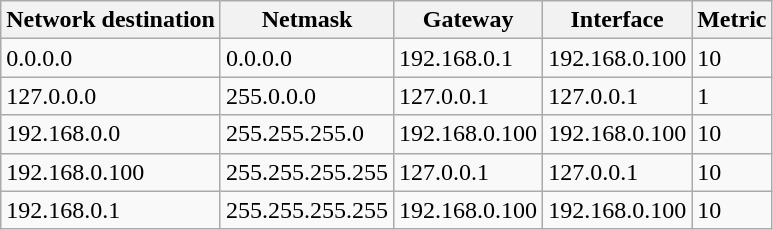<table class="wikitable">
<tr>
<th>Network destination</th>
<th>Netmask</th>
<th>Gateway</th>
<th>Interface</th>
<th>Metric</th>
</tr>
<tr>
<td>0.0.0.0</td>
<td>0.0.0.0</td>
<td>192.168.0.1</td>
<td>192.168.0.100</td>
<td>10</td>
</tr>
<tr>
<td>127.0.0.0</td>
<td>255.0.0.0</td>
<td>127.0.0.1</td>
<td>127.0.0.1</td>
<td>1</td>
</tr>
<tr>
<td>192.168.0.0</td>
<td>255.255.255.0</td>
<td>192.168.0.100</td>
<td>192.168.0.100</td>
<td>10</td>
</tr>
<tr>
<td>192.168.0.100</td>
<td>255.255.255.255</td>
<td>127.0.0.1</td>
<td>127.0.0.1</td>
<td>10</td>
</tr>
<tr>
<td>192.168.0.1</td>
<td>255.255.255.255</td>
<td>192.168.0.100</td>
<td>192.168.0.100</td>
<td>10</td>
</tr>
</table>
